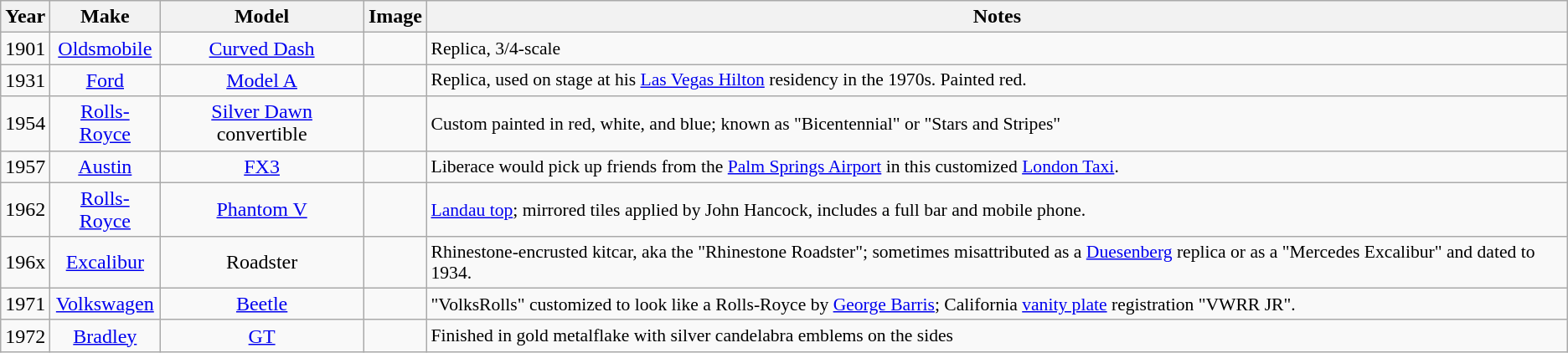<table class="wikitable sortable" style="text-align:center;font-size:100%;">
<tr>
<th>Year</th>
<th>Make</th>
<th>Model</th>
<th class="unsortable">Image</th>
<th class="unsortable">Notes</th>
</tr>
<tr>
<td>1901</td>
<td><a href='#'>Oldsmobile</a></td>
<td><a href='#'>Curved Dash</a></td>
<td></td>
<td style="text-align:left;font-size:90%;">Replica, 3/4-scale</td>
</tr>
<tr>
<td>1931</td>
<td><a href='#'>Ford</a></td>
<td><a href='#'>Model A</a></td>
<td></td>
<td style="text-align:left;font-size:90%;">Replica, used on stage at his <a href='#'>Las Vegas Hilton</a> residency in the 1970s. Painted red.</td>
</tr>
<tr>
<td>1954</td>
<td><a href='#'>Rolls-Royce</a></td>
<td><a href='#'>Silver Dawn</a> convertible</td>
<td></td>
<td style="text-align:left;font-size:90%;">Custom painted in red, white, and blue; known as "Bicentennial" or "Stars and Stripes"</td>
</tr>
<tr>
<td>1957</td>
<td><a href='#'>Austin</a></td>
<td><a href='#'>FX3</a></td>
<td></td>
<td style="text-align:left;font-size:90%;">Liberace would pick up friends from the <a href='#'>Palm Springs Airport</a> in this customized <a href='#'>London Taxi</a>.</td>
</tr>
<tr>
<td>1962</td>
<td><a href='#'>Rolls-Royce</a></td>
<td><a href='#'>Phantom V</a></td>
<td></td>
<td style="text-align:left;font-size:90%;"><a href='#'>Landau top</a>; mirrored tiles applied by John Hancock, includes a full bar and mobile phone.</td>
</tr>
<tr>
<td>196x</td>
<td><a href='#'>Excalibur</a></td>
<td>Roadster</td>
<td></td>
<td style="text-align:left;font-size:90%;">Rhinestone-encrusted kitcar, aka the "Rhinestone Roadster"; sometimes misattributed as a <a href='#'>Duesenberg</a> replica or as a "Mercedes Excalibur" and dated to 1934.</td>
</tr>
<tr>
<td>1971</td>
<td><a href='#'>Volkswagen</a></td>
<td><a href='#'>Beetle</a></td>
<td></td>
<td style="text-align:left;font-size:90%;">"VolksRolls" customized to look like a Rolls-Royce by <a href='#'>George Barris</a>; California <a href='#'>vanity plate</a> registration "VWRR JR".</td>
</tr>
<tr>
<td>1972</td>
<td><a href='#'>Bradley</a></td>
<td><a href='#'>GT</a></td>
<td></td>
<td style="text-align:left;font-size:90%;">Finished in gold metalflake with silver candelabra emblems on the sides</td>
</tr>
</table>
